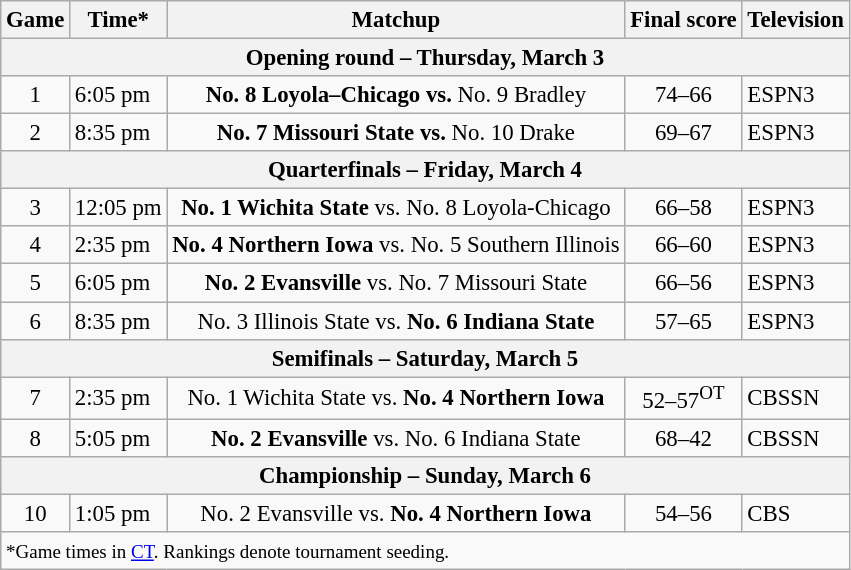<table class="wikitable" style="font-size: 95%">
<tr>
<th>Game</th>
<th>Time*</th>
<th>Matchup</th>
<th>Final score</th>
<th>Television</th>
</tr>
<tr>
<th colspan="5">Opening round – Thursday, March 3</th>
</tr>
<tr>
<td align=center>1</td>
<td>6:05 pm</td>
<td align=center><strong>No. 8 Loyola–Chicago vs.</strong> No. 9 Bradley</td>
<td align=center>74–66</td>
<td>ESPN3</td>
</tr>
<tr>
<td align=center>2</td>
<td>8:35 pm</td>
<td align=center><strong>No. 7 Missouri State vs.</strong> No. 10 Drake</td>
<td align=center>69–67</td>
<td>ESPN3</td>
</tr>
<tr>
<th colspan="5">Quarterfinals – Friday, March 4</th>
</tr>
<tr>
<td align=center>3</td>
<td>12:05 pm</td>
<td align=center><strong>No. 1 Wichita State</strong> vs. No. 8 Loyola-Chicago</td>
<td align=center>66–58</td>
<td>ESPN3</td>
</tr>
<tr>
<td align=center>4</td>
<td>2:35 pm</td>
<td align=center><strong>No. 4 Northern Iowa</strong> vs. No. 5 Southern Illinois</td>
<td align=center>66–60</td>
<td>ESPN3</td>
</tr>
<tr>
<td align=center>5</td>
<td>6:05 pm</td>
<td align=center><strong>No. 2 Evansville</strong> vs. No. 7 Missouri State</td>
<td align=center>66–56</td>
<td>ESPN3</td>
</tr>
<tr>
<td align=center>6</td>
<td>8:35 pm</td>
<td align="center">No. 3 Illinois State vs. <strong>No. 6 Indiana State</strong></td>
<td align=center>57–65</td>
<td>ESPN3</td>
</tr>
<tr>
<th colspan="5">Semifinals – Saturday, March 5</th>
</tr>
<tr>
<td align=center>7</td>
<td>2:35 pm</td>
<td align=center>No. 1 Wichita State vs. <strong>No. 4 Northern Iowa</strong></td>
<td align=center>52–57<sup>OT</sup></td>
<td>CBSSN</td>
</tr>
<tr>
<td align=center>8</td>
<td>5:05 pm</td>
<td align=center><strong>No. 2 Evansville</strong> vs. No. 6 Indiana State</td>
<td align=center>68–42</td>
<td>CBSSN</td>
</tr>
<tr>
<th colspan="5">Championship – Sunday, March 6</th>
</tr>
<tr>
<td align=center>10</td>
<td>1:05 pm</td>
<td align=center>No. 2 Evansville vs. <strong>No. 4 Northern Iowa</strong></td>
<td align=center>54–56</td>
<td>CBS</td>
</tr>
<tr>
<td colspan="5"><small>*Game times in <a href='#'>CT</a>. Rankings denote tournament seeding.</small></td>
</tr>
</table>
